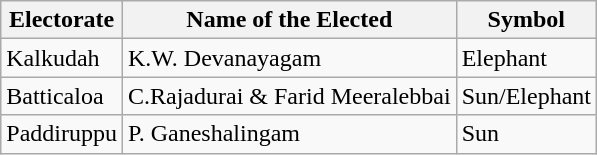<table class="wikitable" border="1">
<tr>
<th>Electorate</th>
<th>Name of the Elected</th>
<th>Symbol</th>
</tr>
<tr>
<td>Kalkudah</td>
<td>K.W. Devanayagam</td>
<td>Elephant</td>
</tr>
<tr>
<td>Batticaloa</td>
<td>C.Rajadurai & Farid Meeralebbai</td>
<td>Sun/Elephant</td>
</tr>
<tr>
<td>Paddiruppu</td>
<td>P. Ganeshalingam</td>
<td>Sun</td>
</tr>
</table>
